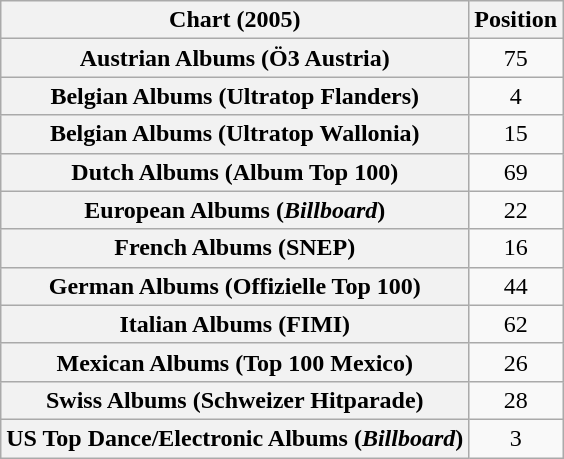<table class="wikitable sortable plainrowheaders" style="text-align:center">
<tr>
<th scope="col">Chart (2005)</th>
<th scope="col">Position</th>
</tr>
<tr>
<th scope="row">Austrian Albums (Ö3 Austria)</th>
<td>75</td>
</tr>
<tr>
<th scope="row">Belgian Albums (Ultratop Flanders)</th>
<td>4</td>
</tr>
<tr>
<th scope="row">Belgian Albums (Ultratop Wallonia)</th>
<td>15</td>
</tr>
<tr>
<th scope="row">Dutch Albums (Album Top 100)</th>
<td>69</td>
</tr>
<tr>
<th scope="row">European Albums (<em>Billboard</em>)</th>
<td>22</td>
</tr>
<tr>
<th scope="row">French Albums (SNEP)</th>
<td>16</td>
</tr>
<tr>
<th scope="row">German Albums (Offizielle Top 100)</th>
<td>44</td>
</tr>
<tr>
<th scope="row">Italian Albums (FIMI)</th>
<td style="text-align:center;">62</td>
</tr>
<tr>
<th scope="row">Mexican Albums (Top 100 Mexico)</th>
<td style="text-align:center;">26</td>
</tr>
<tr>
<th scope="row">Swiss Albums (Schweizer Hitparade)</th>
<td>28</td>
</tr>
<tr>
<th scope="row">US Top Dance/Electronic Albums (<em>Billboard</em>)</th>
<td>3</td>
</tr>
</table>
